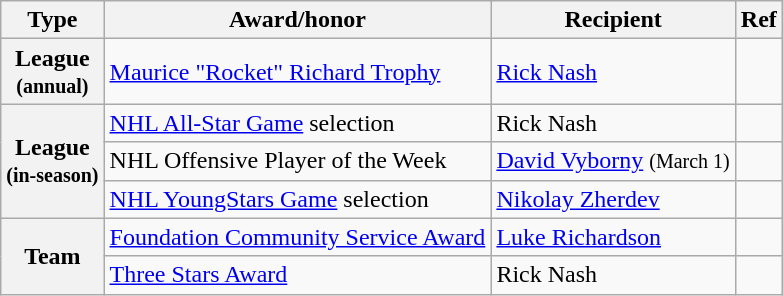<table class="wikitable">
<tr>
<th scope="col">Type</th>
<th scope="col">Award/honor</th>
<th scope="col">Recipient</th>
<th scope="col">Ref</th>
</tr>
<tr>
<th scope="row">League<br><small>(annual)</small></th>
<td><a href='#'>Maurice "Rocket" Richard Trophy</a></td>
<td><a href='#'>Rick Nash</a></td>
<td></td>
</tr>
<tr>
<th scope="row" rowspan="3">League<br><small>(in-season)</small></th>
<td><a href='#'>NHL All-Star Game</a> selection</td>
<td>Rick Nash</td>
<td></td>
</tr>
<tr>
<td>NHL Offensive Player of the Week</td>
<td><a href='#'>David Vyborny</a> <small>(March 1)</small></td>
<td></td>
</tr>
<tr>
<td><a href='#'>NHL YoungStars Game</a> selection</td>
<td><a href='#'>Nikolay Zherdev</a></td>
<td></td>
</tr>
<tr>
<th scope="row" rowspan="5">Team</th>
<td><a href='#'>Foundation Community Service Award</a></td>
<td><a href='#'>Luke Richardson</a></td>
<td></td>
</tr>
<tr>
<td><a href='#'>Three Stars Award</a></td>
<td>Rick Nash</td>
<td></td>
</tr>
</table>
